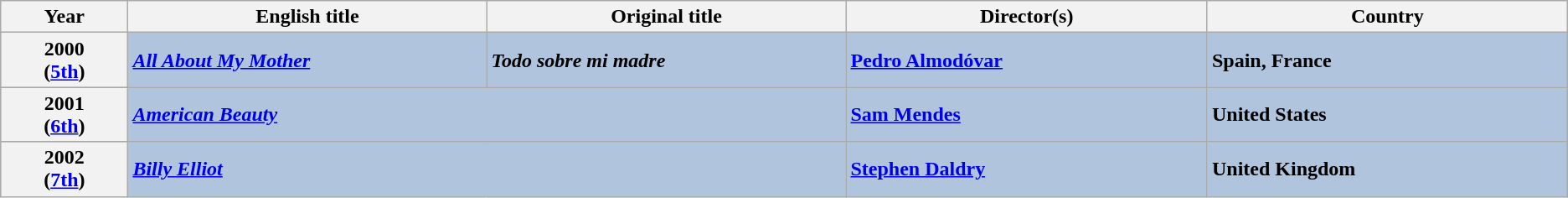<table class="wikitable">
<tr>
<th width="100">Year</th>
<th width="300">English title</th>
<th width="300">Original title</th>
<th width="300">Director(s)</th>
<th width="300">Country</th>
</tr>
<tr style="background:#B0C4DE;">
<th align="center">2000<br>(<a href='#'>5th</a>)</th>
<td><strong><em><a href='#'>All About My Mother</a></em></strong></td>
<td><strong><em>Todo sobre mi madre</em></strong></td>
<td><strong><a href='#'>Pedro Almodóvar</a></strong></td>
<td><strong>Spain, France</strong></td>
</tr>
<tr style="background:#B0C4DE;">
<th align="center">2001<br>(<a href='#'>6th</a>)</th>
<td colspan="2"><strong><em><a href='#'>American Beauty</a></em></strong></td>
<td><strong><a href='#'>Sam Mendes</a></strong></td>
<td><strong>United States</strong></td>
</tr>
<tr style="background:#B0C4DE;">
<th align="center">2002<br>(<a href='#'>7th</a>)</th>
<td colspan="2"><strong><em><a href='#'>Billy Elliot</a></em></strong></td>
<td><strong><a href='#'>Stephen Daldry</a></strong></td>
<td><strong>United Kingdom</strong></td>
</tr>
</table>
